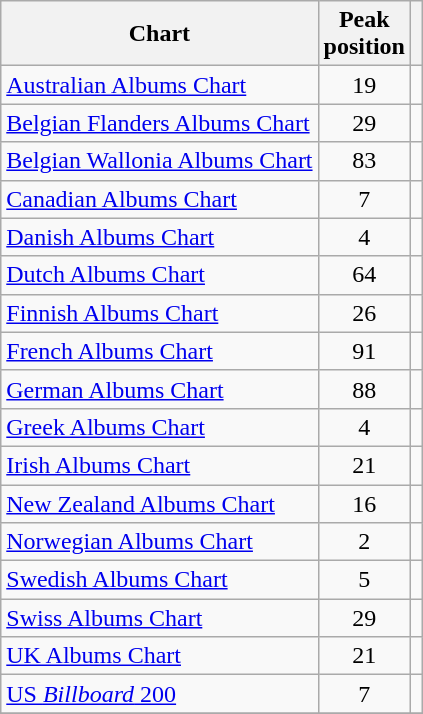<table class="wikitable sortable">
<tr>
<th>Chart</th>
<th>Peak<br>position</th>
<th class=unsortable></th>
</tr>
<tr>
<td><a href='#'>Australian Albums Chart</a></td>
<td align=center>19</td>
<td></td>
</tr>
<tr>
<td><a href='#'>Belgian Flanders Albums Chart</a></td>
<td align=center>29</td>
<td></td>
</tr>
<tr>
<td><a href='#'>Belgian Wallonia Albums Chart</a></td>
<td align=center>83</td>
<td></td>
</tr>
<tr>
<td><a href='#'>Canadian Albums Chart</a></td>
<td align=center>7</td>
<td></td>
</tr>
<tr>
<td><a href='#'>Danish Albums Chart</a></td>
<td align=center>4</td>
<td></td>
</tr>
<tr>
<td><a href='#'>Dutch Albums Chart</a></td>
<td align=center>64</td>
<td></td>
</tr>
<tr>
<td><a href='#'>Finnish Albums Chart</a></td>
<td align=center>26</td>
<td></td>
</tr>
<tr>
<td><a href='#'>French Albums Chart</a></td>
<td align=center>91</td>
<td></td>
</tr>
<tr>
<td><a href='#'>German Albums Chart</a></td>
<td align=center>88</td>
<td></td>
</tr>
<tr>
<td><a href='#'>Greek Albums Chart</a></td>
<td align=center>4</td>
<td></td>
</tr>
<tr>
<td><a href='#'>Irish Albums Chart</a></td>
<td align=center>21</td>
<td></td>
</tr>
<tr>
<td><a href='#'>New Zealand Albums Chart</a></td>
<td align=center>16</td>
<td></td>
</tr>
<tr>
<td><a href='#'>Norwegian Albums Chart</a></td>
<td align=center>2</td>
<td></td>
</tr>
<tr>
<td><a href='#'>Swedish Albums Chart</a></td>
<td align=center>5</td>
<td></td>
</tr>
<tr>
<td><a href='#'>Swiss Albums Chart</a></td>
<td align=center>29</td>
<td></td>
</tr>
<tr>
<td><a href='#'>UK Albums Chart</a></td>
<td align=center>21</td>
<td></td>
</tr>
<tr>
<td><a href='#'>US <em>Billboard</em> 200</a></td>
<td align=center>7</td>
<td></td>
</tr>
<tr>
</tr>
</table>
